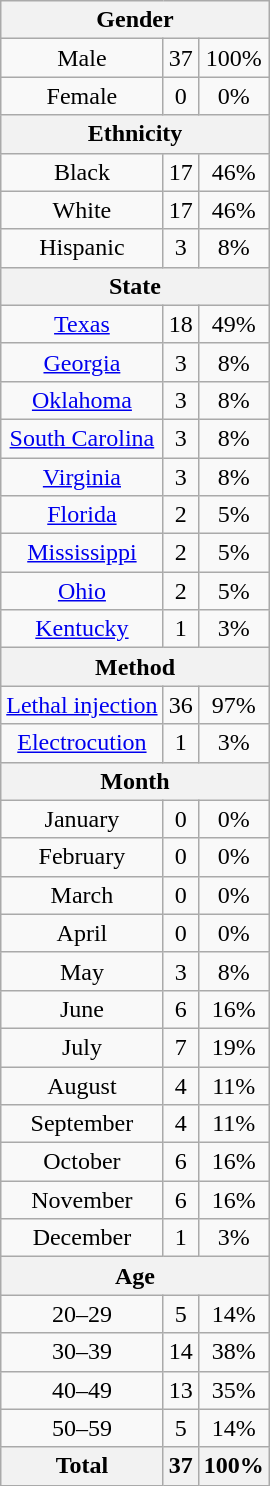<table class="wikitable" style="text-align:center;">
<tr>
<th colspan="3">Gender</th>
</tr>
<tr>
<td>Male</td>
<td>37</td>
<td>100%</td>
</tr>
<tr>
<td>Female</td>
<td>0</td>
<td>0%</td>
</tr>
<tr>
<th colspan="3">Ethnicity</th>
</tr>
<tr>
<td>Black</td>
<td>17</td>
<td>46%</td>
</tr>
<tr>
<td>White</td>
<td>17</td>
<td>46%</td>
</tr>
<tr>
<td>Hispanic</td>
<td>3</td>
<td>8%</td>
</tr>
<tr>
<th colspan="3">State</th>
</tr>
<tr>
<td><a href='#'>Texas</a></td>
<td>18</td>
<td>49%</td>
</tr>
<tr>
<td><a href='#'>Georgia</a></td>
<td>3</td>
<td>8%</td>
</tr>
<tr>
<td><a href='#'>Oklahoma</a></td>
<td>3</td>
<td>8%</td>
</tr>
<tr>
<td><a href='#'>South Carolina</a></td>
<td>3</td>
<td>8%</td>
</tr>
<tr>
<td><a href='#'>Virginia</a></td>
<td>3</td>
<td>8%</td>
</tr>
<tr>
<td><a href='#'>Florida</a></td>
<td>2</td>
<td>5%</td>
</tr>
<tr>
<td><a href='#'>Mississippi</a></td>
<td>2</td>
<td>5%</td>
</tr>
<tr>
<td><a href='#'>Ohio</a></td>
<td>2</td>
<td>5%</td>
</tr>
<tr>
<td><a href='#'>Kentucky</a></td>
<td>1</td>
<td>3%</td>
</tr>
<tr>
<th colspan="3">Method</th>
</tr>
<tr>
<td><a href='#'>Lethal injection</a></td>
<td>36</td>
<td>97%</td>
</tr>
<tr>
<td><a href='#'>Electrocution</a></td>
<td>1</td>
<td>3%</td>
</tr>
<tr>
<th colspan="3">Month</th>
</tr>
<tr>
<td>January</td>
<td>0</td>
<td>0%</td>
</tr>
<tr>
<td>February</td>
<td>0</td>
<td>0%</td>
</tr>
<tr>
<td>March</td>
<td>0</td>
<td>0%</td>
</tr>
<tr>
<td>April</td>
<td>0</td>
<td>0%</td>
</tr>
<tr>
<td>May</td>
<td>3</td>
<td>8%</td>
</tr>
<tr>
<td>June</td>
<td>6</td>
<td>16%</td>
</tr>
<tr>
<td>July</td>
<td>7</td>
<td>19%</td>
</tr>
<tr>
<td>August</td>
<td>4</td>
<td>11%</td>
</tr>
<tr>
<td>September</td>
<td>4</td>
<td>11%</td>
</tr>
<tr>
<td>October</td>
<td>6</td>
<td>16%</td>
</tr>
<tr>
<td>November</td>
<td>6</td>
<td>16%</td>
</tr>
<tr>
<td>December</td>
<td>1</td>
<td>3%</td>
</tr>
<tr>
<th colspan="3">Age</th>
</tr>
<tr>
<td>20–29</td>
<td>5</td>
<td>14%</td>
</tr>
<tr>
<td>30–39</td>
<td>14</td>
<td>38%</td>
</tr>
<tr>
<td>40–49</td>
<td>13</td>
<td>35%</td>
</tr>
<tr>
<td>50–59</td>
<td>5</td>
<td>14%</td>
</tr>
<tr>
<th>Total</th>
<th>37</th>
<th>100%</th>
</tr>
</table>
